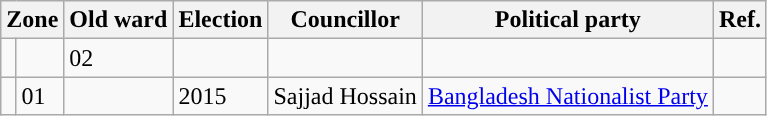<table class="wikitable">
<tr>
<th colspan="2">Zone</th>
<th>Old ward</th>
<th>Election</th>
<th>Councillor</th>
<th>Political party</th>
<th>Ref.</th>
</tr>
<tr>
<td style="background-color:"></td>
<td></td>
<td>02</td>
<td></td>
<td></td>
<td></td>
<td></td>
</tr>
<tr>
<td style="background-color: "></td>
<td>01</td>
<td></td>
<td>2015</td>
<td>Sajjad Hossain</td>
<td><a href='#'>Bangladesh Nationalist Party</a></td>
<td></td>
</tr>
</table>
